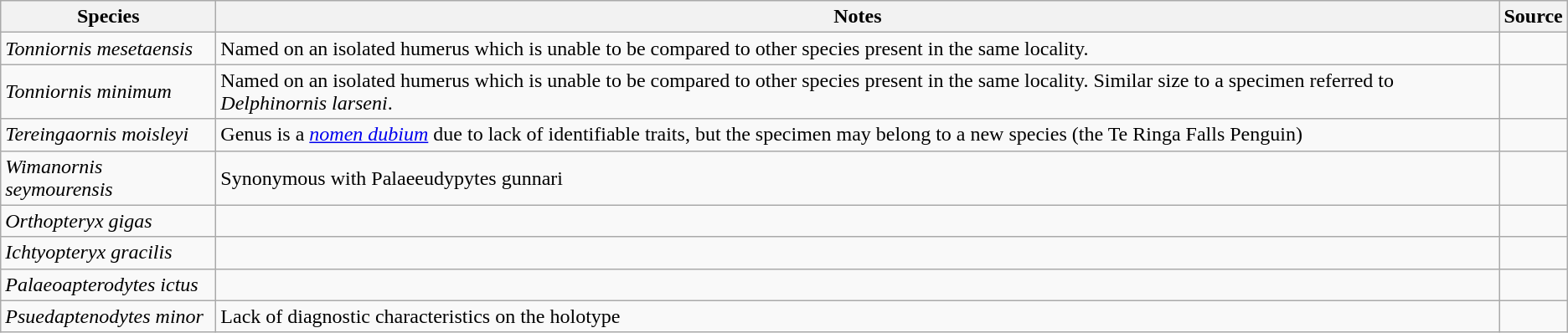<table class="wikitable">
<tr>
<th>Species</th>
<th>Notes</th>
<th>Source</th>
</tr>
<tr>
<td><em>Tonniornis mesetaensis</em></td>
<td>Named on an isolated humerus which is unable to be compared to other species present in the same locality.</td>
<td></td>
</tr>
<tr>
<td><em>Tonniornis minimum</em></td>
<td>Named on an isolated humerus which is unable to be compared to other species present in the same locality. Similar size to a specimen referred to <em>Delphinornis larseni</em>.</td>
<td></td>
</tr>
<tr>
<td><em>Tereingaornis moisleyi</em></td>
<td>Genus is a <em><a href='#'>nomen dubium</a></em> due to lack of identifiable traits, but the specimen may belong to a new species (the Te Ringa Falls Penguin)</td>
<td></td>
</tr>
<tr>
<td><em>Wimanornis seymourensis</em></td>
<td>Synonymous with Palaeeudypytes gunnari</td>
<td></td>
</tr>
<tr>
<td><em>Orthopteryx gigas</em></td>
<td></td>
<td></td>
</tr>
<tr>
<td><em>Ichtyopteryx gracilis</em></td>
<td></td>
<td></td>
</tr>
<tr>
<td><em>Palaeoapterodytes ictus</em></td>
<td></td>
<td></td>
</tr>
<tr>
<td><em>Psuedaptenodytes minor</em></td>
<td>Lack of diagnostic characteristics on the holotype</td>
<td></td>
</tr>
</table>
